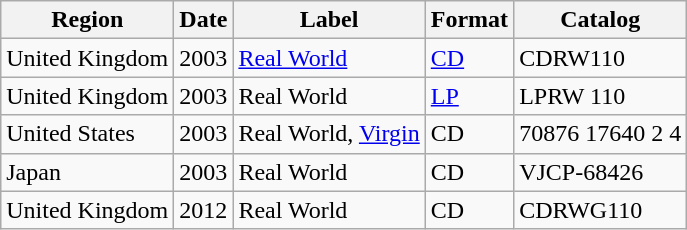<table class="wikitable">
<tr>
<th>Region</th>
<th>Date</th>
<th>Label</th>
<th>Format</th>
<th>Catalog</th>
</tr>
<tr>
<td>United Kingdom</td>
<td>2003</td>
<td><a href='#'>Real World</a></td>
<td><a href='#'>CD</a></td>
<td>CDRW110</td>
</tr>
<tr>
<td>United Kingdom</td>
<td>2003</td>
<td>Real World</td>
<td><a href='#'>LP</a></td>
<td>LPRW 110</td>
</tr>
<tr>
<td>United States</td>
<td>2003</td>
<td>Real World, <a href='#'>Virgin</a></td>
<td>CD</td>
<td>70876 17640 2 4</td>
</tr>
<tr>
<td>Japan</td>
<td>2003</td>
<td>Real World</td>
<td>CD</td>
<td>VJCP-68426</td>
</tr>
<tr>
<td>United Kingdom</td>
<td>2012</td>
<td>Real World</td>
<td>CD</td>
<td>CDRWG110</td>
</tr>
</table>
